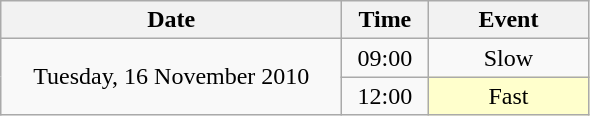<table class = "wikitable" style="text-align:center;">
<tr>
<th width=220>Date</th>
<th width=50>Time</th>
<th width=100>Event</th>
</tr>
<tr>
<td rowspan=2>Tuesday, 16 November 2010</td>
<td>09:00</td>
<td>Slow</td>
</tr>
<tr>
<td>12:00</td>
<td bgcolor=ffffcc>Fast</td>
</tr>
</table>
